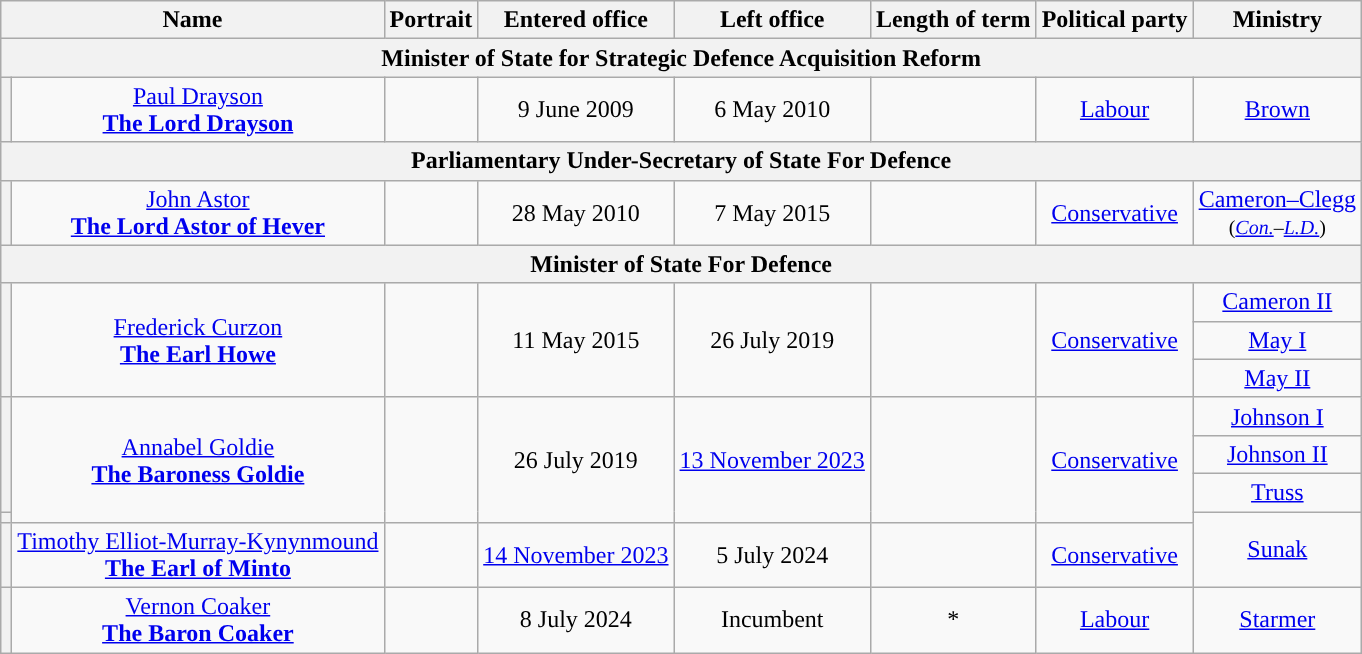<table class="wikitable" style="text-align:center">
<tr>
<th colspan=2>Name</th>
<th>Portrait</th>
<th>Entered office</th>
<th>Left office</th>
<th>Length of term</th>
<th>Political party</th>
<th>Ministry</th>
</tr>
<tr>
<th colspan=99>Minister of State for Strategic Defence Acquisition Reform</th>
</tr>
<tr>
<th style="background-color: "></th>
<td><a href='#'>Paul Drayson<br> <strong>The Lord Drayson</strong></a></td>
<td></td>
<td>9 June 2009</td>
<td>6 May 2010</td>
<td></td>
<td><a href='#'>Labour</a></td>
<td><a href='#'>Brown</a></td>
</tr>
<tr>
<th colspan=99>Parliamentary Under-Secretary of State For Defence</th>
</tr>
<tr>
<th style="background-color: "></th>
<td><a href='#'>John Astor<br> <strong>The Lord Astor of Hever</strong></a></td>
<td></td>
<td>28 May 2010</td>
<td>7 May 2015</td>
<td></td>
<td><a href='#'>Conservative</a></td>
<td><a href='#'>Cameron–Clegg</a><br><small>(<em><a href='#'>Con.</a>–<a href='#'>L.D.</a></em>)</small></td>
</tr>
<tr>
<th colspan=99>Minister of State For Defence</th>
</tr>
<tr>
<th rowspan=3 style="background-color: "></th>
<td rowspan=3><a href='#'>Frederick Curzon<br> <strong>The Earl Howe</strong></a></td>
<td rowspan=3></td>
<td rowspan=3>11 May 2015</td>
<td rowspan=3>26 July 2019</td>
<td rowspan=3></td>
<td rowspan=3 ><a href='#'>Conservative</a></td>
<td><a href='#'>Cameron II</a></td>
</tr>
<tr>
<td><a href='#'>May I</a></td>
</tr>
<tr>
<td><a href='#'>May II</a></td>
</tr>
<tr>
<th rowspan=3 style="background-color: "></th>
<td rowspan=4><a href='#'>Annabel Goldie<br> <strong>The Baroness Goldie</strong></a></td>
<td rowspan=4></td>
<td rowspan=4>26 July 2019</td>
<td rowspan=4><a href='#'>13 November 2023</a></td>
<td rowspan=4></td>
<td rowspan=4 ><a href='#'>Conservative</a></td>
<td><a href='#'>Johnson I</a></td>
</tr>
<tr>
<td><a href='#'>Johnson II</a></td>
</tr>
<tr>
<td><a href='#'>Truss</a></td>
</tr>
<tr>
<th style="background-color: "></th>
<td rowspan=2  ><a href='#'>Sunak</a></td>
</tr>
<tr>
<th style="background-color: "></th>
<td><a href='#'>Timothy Elliot-Murray-Kynynmound<br><strong>The Earl of Minto</strong></a></td>
<td></td>
<td><a href='#'>14 November 2023</a></td>
<td>5 July 2024</td>
<td></td>
<td><a href='#'>Conservative</a></td>
</tr>
<tr>
<th style="background-color: "></th>
<td><a href='#'>Vernon Coaker<br><strong>The Baron Coaker</strong></a></td>
<td></td>
<td>8 July 2024</td>
<td>Incumbent</td>
<td>*</td>
<td><a href='#'>Labour</a></td>
<td><a href='#'>Starmer</a></td>
</tr>
</table>
